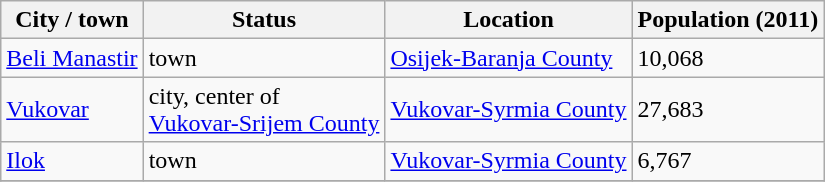<table class="wikitable">
<tr>
<th>City / town</th>
<th>Status</th>
<th>Location</th>
<th>Population (2011)</th>
</tr>
<tr>
<td><a href='#'>Beli Manastir</a></td>
<td>town</td>
<td><a href='#'>Osijek-Baranja County</a></td>
<td>10,068</td>
</tr>
<tr>
<td><a href='#'>Vukovar</a></td>
<td>city, center of<br><a href='#'>Vukovar-Srijem County</a></td>
<td><a href='#'>Vukovar-Syrmia County</a></td>
<td>27,683</td>
</tr>
<tr>
<td><a href='#'>Ilok</a></td>
<td>town</td>
<td><a href='#'>Vukovar-Syrmia County</a></td>
<td>6,767</td>
</tr>
<tr>
</tr>
</table>
